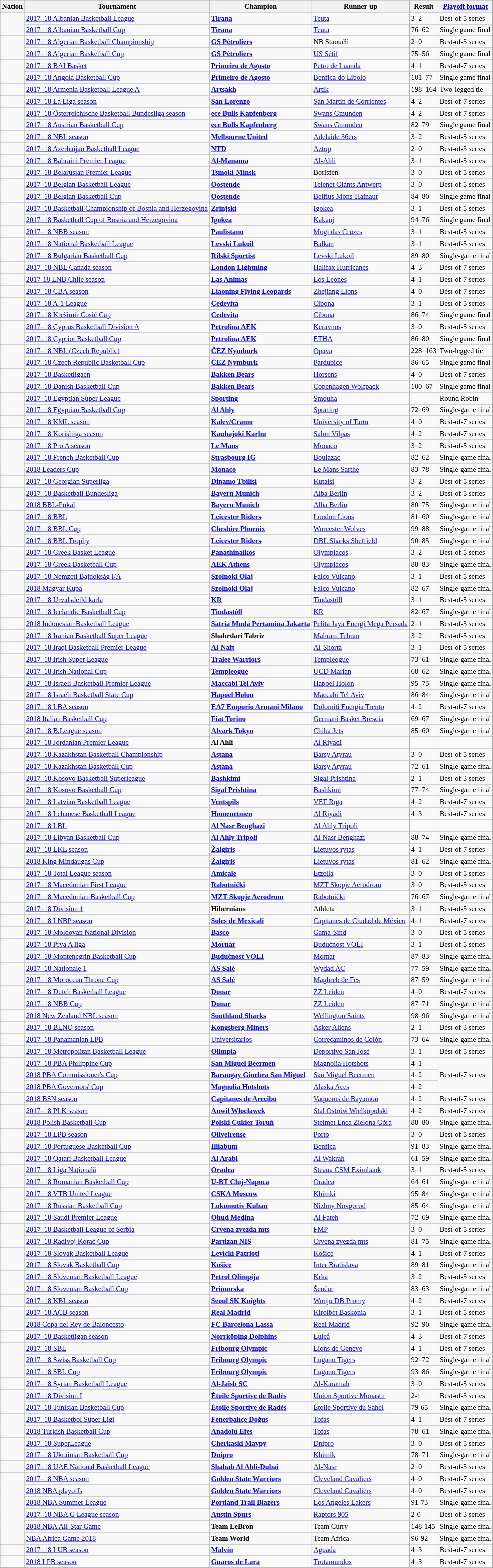<table class="wikitable" style="font-size:90%;">
<tr>
<th>Nation</th>
<th>Tournament</th>
<th><strong>Champion</strong></th>
<th>Runner-up</th>
<th>Result</th>
<th><a href='#'>Playoff format</a></th>
</tr>
<tr>
<td rowspan="2"></td>
<td><a href='#'>2017–18 Albanian Basketball League</a></td>
<td><strong><a href='#'>Tirana</a></strong></td>
<td><a href='#'>Teuta</a></td>
<td>3–2</td>
<td>Best-of-5 series</td>
</tr>
<tr>
<td><a href='#'>2017–18 Albanian Basketball Cup</a></td>
<td><strong><a href='#'>Tirana</a></strong></td>
<td><a href='#'>Teuta</a></td>
<td>76–62</td>
<td>Single game final</td>
</tr>
<tr>
<td rowspan="2"></td>
<td><a href='#'>2017–18 Algerian Basketball Championship</a></td>
<td><strong><a href='#'>GS Pétroliers</a></strong></td>
<td>NB Staouéli</td>
<td>2–0</td>
<td>Best-of-3 series</td>
</tr>
<tr>
<td><a href='#'>2017–18 Algerian Basketball Cup</a></td>
<td><strong><a href='#'>GS Pétroliers</a></strong></td>
<td><a href='#'>US Sétif</a></td>
<td>75–56</td>
<td>Single game final</td>
</tr>
<tr>
<td rowspan="2"></td>
<td><a href='#'>2017–18 BAI Basket</a></td>
<td><strong><a href='#'>Primeiro de Agosto</a></strong></td>
<td><a href='#'>Petro de Luanda</a></td>
<td>4–1</td>
<td>Best-of-7 series</td>
</tr>
<tr>
<td><a href='#'>2017–18 Angola Basketball Cup</a></td>
<td><strong><a href='#'>Primeiro de Agosto</a></strong></td>
<td><a href='#'>Benfica do Libolo</a></td>
<td>101–77</td>
<td>Single game final</td>
</tr>
<tr>
<td></td>
<td><a href='#'>2017–18 Armenia Basketball League A</a></td>
<td><strong><a href='#'>Artsakh</a></strong></td>
<td><a href='#'>Artik</a></td>
<td>198–164</td>
<td>Two-legged tie</td>
</tr>
<tr>
<td></td>
<td><a href='#'>2017–18 La Liga season</a></td>
<td><strong><a href='#'>San Lorenzo</a></strong></td>
<td><a href='#'>San Martín de Corrientes</a></td>
<td>4–2</td>
<td>Best-of-7 series</td>
</tr>
<tr>
<td rowspan="2"></td>
<td><a href='#'>2017–18 Österreichische Basketball Bundesliga season</a></td>
<td><strong><a href='#'>ece Bulls Kapfenberg</a></strong></td>
<td><a href='#'>Swans Gmunden</a></td>
<td>4–2</td>
<td>Best-of-7 series</td>
</tr>
<tr>
<td><a href='#'>2017–18 Austrian Basketball Cup</a></td>
<td><strong><a href='#'>ece Bulls Kapfenberg</a></strong></td>
<td><a href='#'>Swans Gmunden</a></td>
<td>82–79</td>
<td>Single game final</td>
</tr>
<tr>
<td></td>
<td><a href='#'>2017–18 NBL season</a></td>
<td><strong><a href='#'>Melbourne United</a></strong></td>
<td><a href='#'>Adelaide 36ers</a></td>
<td>3–2</td>
<td>Best-of-5 series</td>
</tr>
<tr>
<td></td>
<td><a href='#'>2017–18 Azerbaijan Basketball League</a></td>
<td><strong><a href='#'>NTD</a></strong></td>
<td><a href='#'>Aztop</a></td>
<td>2–0</td>
<td>Best-of-3 series</td>
</tr>
<tr>
<td></td>
<td><a href='#'>2017–18 Bahraini Premier League</a></td>
<td><strong><a href='#'>Al-Manama</a></strong></td>
<td><a href='#'>Al-Ahli</a></td>
<td>3–1</td>
<td>Best-of-5 series</td>
</tr>
<tr>
<td></td>
<td><a href='#'>2017–18 Belarusian Premier League</a></td>
<td><strong><a href='#'>Tsmoki-Minsk</a></strong></td>
<td>Borisfen</td>
<td>3–0</td>
<td>Best-of-5 series</td>
</tr>
<tr>
<td rowspan="2"></td>
<td><a href='#'>2017–18 Belgian Basketball League</a></td>
<td><strong><a href='#'>Oostende</a></strong></td>
<td><a href='#'>Telenet Giants Antwerp</a></td>
<td>3–0</td>
<td>Best-of-5 series</td>
</tr>
<tr>
<td><a href='#'>2017–18 Belgian Basketball Cup</a></td>
<td><strong><a href='#'>Oostende</a></strong></td>
<td><a href='#'>Belfius Mons-Hainaut</a></td>
<td>84–80</td>
<td>Single game final</td>
</tr>
<tr>
<td rowspan="2"></td>
<td><a href='#'>2017–18 Basketball Championship of Bosnia and Herzegovina</a></td>
<td><strong><a href='#'>Zrinjski</a></strong></td>
<td><a href='#'>Igokea</a></td>
<td>3–1</td>
<td>Best-of-5 series</td>
</tr>
<tr>
<td><a href='#'>2017–18 Basketball Cup of Bosnia and Herzegovina</a></td>
<td><strong><a href='#'>Igokea</a></strong></td>
<td><a href='#'>Kakanj</a></td>
<td>94–76</td>
<td>Single game final</td>
</tr>
<tr>
<td></td>
<td><a href='#'>2017–18 NBB season</a></td>
<td><strong><a href='#'>Paulistano</a></strong></td>
<td><a href='#'>Mogi das Cruzes</a></td>
<td>3–1</td>
<td>Best-of-5 series</td>
</tr>
<tr>
<td rowspan="2"></td>
<td><a href='#'>2017–18 National Basketball League</a></td>
<td><strong><a href='#'>Levski Lukoil</a></strong></td>
<td><a href='#'>Balkan</a></td>
<td>3–1</td>
<td>Best-of-5 series</td>
</tr>
<tr>
<td><a href='#'>2017–18 Bulgarian Basketball Cup</a></td>
<td><strong><a href='#'>Rilski Sportist</a></strong></td>
<td><a href='#'>Levski Lukoil</a></td>
<td>89–80</td>
<td>Single-game final</td>
</tr>
<tr>
<td></td>
<td><a href='#'>2017–18 NBL Canada season</a></td>
<td><strong><a href='#'>London Lightning</a></strong></td>
<td><a href='#'>Halifax Hurricanes</a></td>
<td>4–3</td>
<td>Best-of-7 series</td>
</tr>
<tr>
<td></td>
<td><a href='#'>2017-18 LNB Chile season</a></td>
<td><strong><a href='#'>Las Animas</a></strong></td>
<td><a href='#'>Los Leones</a></td>
<td>4–1</td>
<td>Best-of-7 series</td>
</tr>
<tr>
<td></td>
<td><a href='#'>2017–18 CBA season</a></td>
<td><strong><a href='#'>Liaoning Flying Leopards</a></strong></td>
<td><a href='#'>Zhejiang Lions</a></td>
<td>4–0</td>
<td>Best-of-7 series</td>
</tr>
<tr>
<td rowspan="2"></td>
<td><a href='#'>2017–18 A-1 League</a></td>
<td><strong><a href='#'>Cedevita</a></strong></td>
<td><a href='#'>Cibona</a></td>
<td>3–1</td>
<td>Best-of-5 series</td>
</tr>
<tr>
<td><a href='#'>2017–18 Krešimir Ćosić Cup</a></td>
<td><strong><a href='#'>Cedevita</a></strong></td>
<td><a href='#'>Cibona</a></td>
<td>86–74</td>
<td>Single game final</td>
</tr>
<tr>
<td rowspan="2"></td>
<td><a href='#'>2017–18 Cyprus Basketball Division A</a></td>
<td><strong><a href='#'>Petrolina AEK</a></strong></td>
<td><a href='#'>Keravnos</a></td>
<td>3–0</td>
<td>Best-of-5 series</td>
</tr>
<tr>
<td><a href='#'>2017–18 Cypriot Basketball Cup</a></td>
<td><strong><a href='#'>Petrolina AEK</a></strong></td>
<td><a href='#'>ETHA</a></td>
<td>86–80</td>
<td>Single game final</td>
</tr>
<tr>
<td rowspan="2"></td>
<td><a href='#'>2017–18 NBL (Czech Republic)</a></td>
<td><strong><a href='#'>ČEZ Nymburk</a></strong></td>
<td><a href='#'>Opava</a></td>
<td>228–163</td>
<td>Two-legged tie</td>
</tr>
<tr>
<td><a href='#'>2017–18 Czech Republic Basketball Cup</a></td>
<td><strong><a href='#'>ČEZ Nymburk</a></strong></td>
<td><a href='#'>Pardubice</a></td>
<td>86–65</td>
<td>Single game final</td>
</tr>
<tr>
<td rowspan="2"></td>
<td><a href='#'>2017–18 Basketligaen</a></td>
<td><strong><a href='#'>Bakken Bears</a></strong></td>
<td><a href='#'>Horsens</a></td>
<td>4–0</td>
<td>Best-of-7 series</td>
</tr>
<tr>
<td><a href='#'>2017–18 Danish Basketball Cup</a></td>
<td><strong><a href='#'>Bakken Bears</a></strong></td>
<td><a href='#'>Copenhagen Wolfpack</a></td>
<td>100–67</td>
<td>Single game final</td>
</tr>
<tr>
<td rowspan="2"></td>
<td><a href='#'>2017–18 Egyptian Super League</a></td>
<td><strong><a href='#'>Sporting</a></strong></td>
<td><a href='#'>Smouha</a></td>
<td>–</td>
<td>Round Robin</td>
</tr>
<tr>
<td><a href='#'>2017–18 Egyptian Basketball Cup</a></td>
<td><strong><a href='#'>Al Ahly</a></strong></td>
<td><a href='#'>Sporting</a></td>
<td>72–69</td>
<td>Single-game final</td>
</tr>
<tr>
<td></td>
<td><a href='#'>2017–18 KML season</a></td>
<td><strong><a href='#'>Kalev/Cramo</a></strong></td>
<td><a href='#'>University of Tartu</a></td>
<td>4–0</td>
<td>Best-of-7 series</td>
</tr>
<tr>
<td></td>
<td><a href='#'>2017–18 Korisliiga season</a></td>
<td><strong><a href='#'>Kauhajoki Karhu</a></strong></td>
<td><a href='#'>Salon Vilpas</a></td>
<td>4–2</td>
<td>Best-of-7 series</td>
</tr>
<tr>
<td rowspan="3"></td>
<td><a href='#'>2017–18 Pro A season</a></td>
<td><strong><a href='#'>Le Mans</a></strong></td>
<td><a href='#'>Monaco</a></td>
<td>3–2</td>
<td>Best-of-5 series</td>
</tr>
<tr>
<td><a href='#'>2017–18 French Basketball Cup</a></td>
<td><strong><a href='#'>Strasbourg IG</a></strong></td>
<td><a href='#'>Boulazac</a></td>
<td>82–62</td>
<td>Single-game final</td>
</tr>
<tr>
<td><a href='#'>2018 Leaders Cup</a></td>
<td><strong><a href='#'>Monaco</a></strong></td>
<td><a href='#'>Le Mans Sarthe</a></td>
<td>83–78</td>
<td>Single-game final</td>
</tr>
<tr>
<td></td>
<td><a href='#'>2017–18 Georgian Superliga</a></td>
<td><strong><a href='#'>Dinamo Tbilisi</a></strong></td>
<td><a href='#'>Kutaisi</a></td>
<td>3–2</td>
<td>Best-of-5 series</td>
</tr>
<tr>
<td rowspan="2"></td>
<td><a href='#'>2017–18 Basketball Bundesliga</a></td>
<td><strong><a href='#'>Bayern Munich</a></strong></td>
<td><a href='#'>Alba Berlin</a></td>
<td>3–2</td>
<td>Best-of-5 series</td>
</tr>
<tr>
<td><a href='#'>2018 BBL-Pokal</a></td>
<td><strong><a href='#'>Bayern Munich</a></strong></td>
<td><a href='#'>Alba Berlin</a></td>
<td>80–75</td>
<td>Single-game final</td>
</tr>
<tr>
<td rowspan="3"></td>
<td><a href='#'>2017–18 BBL</a></td>
<td><strong><a href='#'>Leicester Riders</a></strong></td>
<td><a href='#'>London Lions</a></td>
<td>81–60</td>
<td>Single-game final</td>
</tr>
<tr>
<td><a href='#'>2017–18 BBL Cup</a></td>
<td><strong><a href='#'>Cheshire Phoenix</a></strong></td>
<td><a href='#'>Worcester Wolves</a></td>
<td>99–88</td>
<td>Single-game final</td>
</tr>
<tr>
<td><a href='#'>2017–18 BBL Trophy</a></td>
<td><strong><a href='#'>Leicester Riders</a></strong></td>
<td><a href='#'>DBL Sharks Sheffield</a></td>
<td>90–85</td>
<td>Single-game final</td>
</tr>
<tr>
<td rowspan="2"></td>
<td><a href='#'>2017–18 Greek Basket League</a></td>
<td><strong><a href='#'>Panathinaikos</a></strong></td>
<td><a href='#'>Olympiacos</a></td>
<td>3–2</td>
<td>Best-of-5 series</td>
</tr>
<tr>
<td><a href='#'>2017–18 Greek Basketball Cup</a></td>
<td><strong><a href='#'>AEK Athens</a></strong></td>
<td><a href='#'>Olympiacos</a></td>
<td>88–83</td>
<td>Single-game final</td>
</tr>
<tr>
<td rowspan="2"></td>
<td><a href='#'>2017–18 Nemzeti Bajnokság I/A</a></td>
<td><strong><a href='#'>Szolnoki Olaj</a></strong></td>
<td><a href='#'>Falco Vulcano</a></td>
<td>3–1</td>
<td>Best-of-5 series</td>
</tr>
<tr>
<td><a href='#'>2018 Magyar Kupa</a></td>
<td><strong><a href='#'>Szolnoki Olaj</a></strong></td>
<td><a href='#'>Falco Vulcano</a></td>
<td>82–67</td>
<td>Single-game final</td>
</tr>
<tr>
<td rowspan="2"></td>
<td><a href='#'>2017–18 Úrvalsdeild karla</a></td>
<td><strong><a href='#'>KR</a></strong></td>
<td><a href='#'>Tindastóll</a></td>
<td>3–1</td>
<td>Best-of-5 series</td>
</tr>
<tr>
<td><a href='#'>2017–18 Icelandic Basketball Cup</a></td>
<td><strong><a href='#'>Tindastóll</a></strong></td>
<td><a href='#'>KR</a></td>
<td>82–67</td>
<td>Single-game final</td>
</tr>
<tr>
<td></td>
<td><a href='#'>2018 Indonesian Basketball League</a></td>
<td><strong><a href='#'>Satria Muda Pertamina Jakarta</a></strong></td>
<td><a href='#'>Pelita Jaya Energi Mega Persada</a></td>
<td>2–1</td>
<td>Best-of-3 series</td>
</tr>
<tr>
<td></td>
<td><a href='#'>2017–18 Iranian Basketball Super League</a></td>
<td><strong>Shahrdari Tabriz</strong></td>
<td><a href='#'>Mahram Tehran</a></td>
<td>3–2</td>
<td>Best-of-5 series</td>
</tr>
<tr>
<td></td>
<td><a href='#'>2017–18 Iraqi Basketball Premier League</a></td>
<td><strong><a href='#'>Al-Naft</a></strong></td>
<td><a href='#'>Al-Shorta</a></td>
<td>3–1</td>
<td>Best-of-5 series</td>
</tr>
<tr>
<td rowspan="2"></td>
<td><a href='#'>2017–18 Irish Super League</a></td>
<td><strong><a href='#'>Tralee Warriors</a></strong></td>
<td><a href='#'>Templeogue</a></td>
<td>73–61</td>
<td>Single-game final</td>
</tr>
<tr>
<td><a href='#'>2017–18 Irish National Cup</a></td>
<td><strong><a href='#'>Templeogue</a></strong></td>
<td><a href='#'>UCD Marian</a></td>
<td>68–62</td>
<td>Single-game final</td>
</tr>
<tr>
<td rowspan="2"></td>
<td><a href='#'>2017–18 Israeli Basketball Premier League</a></td>
<td><strong><a href='#'>Maccabi Tel Aviv</a></strong></td>
<td><a href='#'>Hapoel Holon</a></td>
<td>95–75</td>
<td>Single-game final</td>
</tr>
<tr>
<td><a href='#'>2017–18 Israeli Basketball State Cup</a></td>
<td><a href='#'><strong>Hapoel Holon</strong></a></td>
<td><a href='#'>Maccabi Tel Aviv</a></td>
<td>86–84</td>
<td>Single-game final</td>
</tr>
<tr>
<td rowspan="2"></td>
<td><a href='#'>2017–18 LBA season</a></td>
<td><strong><a href='#'>EA7 Emporio Armani Milano</a></strong></td>
<td><a href='#'>Dolomiti Energia Trento</a></td>
<td>4–2</td>
<td>Best-of-7 series</td>
</tr>
<tr>
<td><a href='#'>2018 Italian Basketball Cup</a></td>
<td><a href='#'><strong>Fiat Torino</strong></a></td>
<td><a href='#'>Germani Basket Brescia</a></td>
<td>69–67</td>
<td>Single-game final</td>
</tr>
<tr>
<td></td>
<td><a href='#'>2017–18 B.League season</a></td>
<td><strong><a href='#'>Alvark Tokyo</a></strong></td>
<td><a href='#'>Chiba Jets</a></td>
<td>85–60</td>
<td>Single-game final</td>
</tr>
<tr>
<td></td>
<td><a href='#'>2017–18 Jordanian Premier League</a></td>
<td><strong>Al Ahli</strong></td>
<td><a href='#'>Al Riyadi</a></td>
<td></td>
<td></td>
</tr>
<tr>
<td rowspan="2"></td>
<td><a href='#'>2017–18 Kazakhstan Basketball Championship</a></td>
<td><strong><a href='#'>Astana</a></strong></td>
<td><a href='#'>Barsy Atyrau</a></td>
<td>3–0</td>
<td>Best-of-5 series</td>
</tr>
<tr>
<td><a href='#'>2017–18 Kazakhstan Basketball Cup</a></td>
<td><strong><a href='#'>Astana</a></strong></td>
<td><a href='#'>Barsy Atyrau</a></td>
<td>72–61</td>
<td>Single-game final</td>
</tr>
<tr>
<td rowspan="2"></td>
<td><a href='#'>2017–18 Kosovo Basketball Superleague</a></td>
<td><a href='#'><strong>Bashkimi</strong></a></td>
<td><a href='#'>Sigal Prishtina</a></td>
<td>2–1</td>
<td>Best-of-3 series</td>
</tr>
<tr>
<td><a href='#'>2017–18 Kosovo Basketball Cup</a></td>
<td><strong><a href='#'>Sigal Prishtina</a></strong></td>
<td><a href='#'>Bashkimi</a></td>
<td>77–74</td>
<td>Single-game final</td>
</tr>
<tr>
<td></td>
<td><a href='#'>2017–18 Latvian Basketball League</a></td>
<td><strong><a href='#'>Ventspils</a></strong></td>
<td><a href='#'>VEF Rīga</a></td>
<td>4–2</td>
<td>Best-of-7 series</td>
</tr>
<tr>
<td></td>
<td><a href='#'>2017–18 Lebanese Basketball League</a></td>
<td><strong><a href='#'>Homenetmen</a></strong></td>
<td><a href='#'>Al Riyadi</a></td>
<td>4–3</td>
<td>Best-of-7 series</td>
</tr>
<tr>
<td rowspan="2"></td>
<td><a href='#'>2017–18 LBL</a></td>
<td><strong><a href='#'>Al Nasr Benghazi</a></strong></td>
<td><a href='#'>Al Ahly Tripoli</a></td>
<td></td>
<td></td>
</tr>
<tr>
<td><a href='#'>2017–18 Libyan Basketball Cup</a></td>
<td><strong><a href='#'>Al Ahly Tripoli</a></strong></td>
<td><a href='#'>Al Nasr Benghazi</a></td>
<td>88–74</td>
<td>Single-game final</td>
</tr>
<tr>
<td rowspan="2"></td>
<td><a href='#'>2017–18 LKL season</a></td>
<td><strong><a href='#'>Žalgiris</a></strong></td>
<td><a href='#'>Lietuvos rytas</a></td>
<td>4–1</td>
<td>Best-of-7 series</td>
</tr>
<tr>
<td><a href='#'>2018 King Mindaugas Cup</a></td>
<td><strong><a href='#'>Žalgiris</a></strong></td>
<td><a href='#'>Lietuvos rytas</a></td>
<td>81–62</td>
<td>Single-game final</td>
</tr>
<tr>
<td></td>
<td><a href='#'>2017–18 Total League season</a></td>
<td><strong><a href='#'>Amicale</a></strong></td>
<td><a href='#'>Etzella</a></td>
<td>3–0</td>
<td>Best-of-5 series</td>
</tr>
<tr>
<td rowspan="2"></td>
<td><a href='#'>2017–18 Macedonian First League</a></td>
<td><strong><a href='#'>Rabotnički</a></strong></td>
<td><a href='#'>MZT Skopje Aerodrom</a></td>
<td>3–0</td>
<td>Best-of-5 series</td>
</tr>
<tr>
<td><a href='#'>2017–18 Macedonian Basketball Cup</a></td>
<td><strong><a href='#'>MZT Skopje Aerodrom</a></strong></td>
<td><a href='#'>Rabotnički</a></td>
<td>76–67</td>
<td>Single-game final</td>
</tr>
<tr>
<td></td>
<td><a href='#'>2017–18 Division 1</a></td>
<td><strong>Hibernians</strong></td>
<td>Athleta</td>
<td>3–1</td>
<td>Best-of-5 series</td>
</tr>
<tr>
<td></td>
<td><a href='#'>2017–18 LNBP season</a></td>
<td><strong><a href='#'>Soles de Mexicali</a></strong></td>
<td><a href='#'>Capitanes de Ciudad de México</a></td>
<td>4–1</td>
<td>Best-of-7 series</td>
</tr>
<tr>
<td></td>
<td><a href='#'>2017–18 Moldovan National Division</a></td>
<td><strong><a href='#'>Basco</a></strong></td>
<td><a href='#'>Gama-Sind</a></td>
<td>3–0</td>
<td>Best-of-5 series</td>
</tr>
<tr>
<td rowspan="2"></td>
<td><a href='#'>2017–18 Prva A liga</a></td>
<td><strong><a href='#'>Mornar</a></strong></td>
<td><a href='#'>Budućnost VOLI</a></td>
<td>3–1</td>
<td>Best-of-5 series</td>
</tr>
<tr>
<td><a href='#'>2017–18 Montenegrin Basketball Cup</a></td>
<td><strong><a href='#'>Budućnost VOLI</a></strong></td>
<td><a href='#'>Mornar</a></td>
<td>87–83</td>
<td>Single-game final</td>
</tr>
<tr>
<td rowspan="2"></td>
<td><a href='#'>2017–18 Nationale 1</a></td>
<td><strong><a href='#'>AS Salé</a></strong></td>
<td><a href='#'>Wydad AC</a></td>
<td>77–59</td>
<td>Single-game final</td>
</tr>
<tr>
<td><a href='#'>2017–18 Moroccan Throne Cup</a></td>
<td><strong><a href='#'>AS Salé</a></strong></td>
<td><a href='#'>Maghreb de Fes</a></td>
<td>87–59</td>
<td>Single-game final</td>
</tr>
<tr>
<td rowspan="2"></td>
<td><a href='#'>2017–18 Dutch Basketball League</a></td>
<td><strong><a href='#'>Donar</a></strong></td>
<td><a href='#'>ZZ Leiden</a></td>
<td>4–0</td>
<td>Best-of-7 series</td>
</tr>
<tr>
<td><a href='#'>2017–18 NBB Cup</a></td>
<td><strong><a href='#'>Donar</a></strong></td>
<td><a href='#'>ZZ Leiden</a></td>
<td>87–71</td>
<td>Single-game final</td>
</tr>
<tr>
<td></td>
<td><a href='#'>2018 New Zealand NBL season</a></td>
<td><strong><a href='#'>Southland Sharks</a></strong></td>
<td><a href='#'>Wellington Saints</a></td>
<td>98–96</td>
<td>Single-game final</td>
</tr>
<tr>
<td></td>
<td><a href='#'>2017–18 BLNO season</a></td>
<td><strong><a href='#'>Kongsberg Miners</a></strong></td>
<td><a href='#'>Asker Aliens</a></td>
<td>2–1</td>
<td>Best-of-3 series</td>
</tr>
<tr>
<td></td>
<td><a href='#'>2017–18 Panamanian LPB</a></td>
<td><a href='#'>Universitarios</a></td>
<td><a href='#'>Correcaminos de Colón</a></td>
<td>73–64</td>
<td>Single-game final</td>
</tr>
<tr>
<td></td>
<td><a href='#'>2017–18 Metropolitan Basketball League</a></td>
<td><strong><a href='#'>Olimpia</a></strong></td>
<td><a href='#'>Deportivo San José</a></td>
<td>3–1</td>
<td>Best-of-5 series</td>
</tr>
<tr>
<td rowspan="3"></td>
<td><a href='#'>2017–18 PBA Philippine Cup</a></td>
<td><strong><a href='#'>San Miguel Beermen</a></strong></td>
<td><a href='#'>Magnolia Hotshots</a></td>
<td>4–1</td>
<td rowspan="3">Best-of-7 series</td>
</tr>
<tr>
<td><a href='#'>2018 PBA Commissioner's Cup</a></td>
<td><strong><a href='#'>Barangay Ginebra San Miguel</a></strong></td>
<td><a href='#'>San Miguel Beermen</a></td>
<td>4–2</td>
</tr>
<tr>
<td><a href='#'>2018 PBA Governors' Cup</a></td>
<td><strong><a href='#'>Magnolia Hotshots</a></strong></td>
<td><a href='#'>Alaska Aces</a></td>
<td>4–2</td>
</tr>
<tr>
<td></td>
<td><a href='#'>2018 BSN season</a></td>
<td><strong><a href='#'>Capitanes de Arecibo</a></strong></td>
<td><a href='#'>Vaqueros de Bayamon</a></td>
<td>4–2</td>
<td>Best-of-7 series</td>
</tr>
<tr>
<td rowspan="2"></td>
<td><a href='#'>2017–18 PLK season</a></td>
<td><strong><a href='#'>Anwil Włocławek</a></strong></td>
<td><a href='#'>Stal Ostrów Wielkopolski</a></td>
<td>4–2</td>
<td>Best-of-7 series</td>
</tr>
<tr>
<td><a href='#'>2018 Polish Basketball Cup</a></td>
<td><strong><a href='#'>Polski Cukier Toruń</a></strong></td>
<td><a href='#'>Stelmet Enea Zielona Góra</a></td>
<td>88–80</td>
<td>Single-game final</td>
</tr>
<tr>
<td rowspan="2"></td>
<td><a href='#'>2017–18 LPB season</a></td>
<td><strong><a href='#'>Oliveirense</a></strong></td>
<td><a href='#'>Porto</a></td>
<td>3–0</td>
<td>Best-of-5 series</td>
</tr>
<tr>
<td><a href='#'>2017–18 Portuguese Basketball Cup</a></td>
<td><strong><a href='#'>Illiabum</a></strong></td>
<td><a href='#'>Benfica</a></td>
<td>91–83</td>
<td>Single-game final</td>
</tr>
<tr>
<td></td>
<td><a href='#'>2017–18 Qatari Basketball League</a></td>
<td><strong><a href='#'>Al Arabi</a></strong></td>
<td><a href='#'>Al Wakrah</a></td>
<td>61–59</td>
<td>Single-game final</td>
</tr>
<tr>
<td rowspan="2"></td>
<td><a href='#'>2017–18 Liga Națională</a></td>
<td><strong><a href='#'>Oradea</a></strong></td>
<td><a href='#'>Steaua CSM Eximbank</a></td>
<td>3–1</td>
<td>Best-of-5 series</td>
</tr>
<tr>
<td><a href='#'>2017–18 Romanian Basketball Cup</a></td>
<td><strong><a href='#'>U-BT Cluj-Napoca</a></strong></td>
<td><a href='#'>Oradea</a></td>
<td>64–61</td>
<td>Single-game final</td>
</tr>
<tr>
<td rowspan="2"></td>
<td><a href='#'>2017–18 VTB United League</a></td>
<td><strong><a href='#'>CSKA Moscow</a></strong></td>
<td><a href='#'>Khimki</a></td>
<td>95–84</td>
<td>Single-game final</td>
</tr>
<tr>
<td><a href='#'>2017–18 Russian Basketball Cup</a></td>
<td><strong><a href='#'>Lokomotiv Kuban</a></strong></td>
<td><a href='#'>Nizhny Novgorod</a></td>
<td>85–64</td>
<td>Single-game final</td>
</tr>
<tr>
<td></td>
<td><a href='#'>2017–18 Saudi Premier League</a></td>
<td><strong><a href='#'>Ohud Medina</a></strong></td>
<td><a href='#'>Al Fateh</a></td>
<td>72–69</td>
<td>Single-game final</td>
</tr>
<tr>
<td rowspan="2"></td>
<td><a href='#'>2017–18 Basketball League of Serbia</a></td>
<td><strong><a href='#'>Crvena zvezda mts</a></strong></td>
<td><a href='#'>FMP</a></td>
<td>3–0</td>
<td>Best-of-5 series</td>
</tr>
<tr>
<td><a href='#'>2017–18 Radivoj Korać Cup</a></td>
<td><strong><a href='#'>Partizan NIS</a></strong></td>
<td><a href='#'>Crvena zvezda mts</a></td>
<td>81–75</td>
<td>Single-game final</td>
</tr>
<tr>
<td rowspan="2"></td>
<td><a href='#'>2017–18 Slovak Basketball League</a></td>
<td><strong><a href='#'>Levickí Patrioti</a></strong></td>
<td><a href='#'>Košice</a></td>
<td>4–1</td>
<td>Best-of-7 series</td>
</tr>
<tr>
<td><a href='#'>2017–18 Slovak Basketball Cup</a></td>
<td><strong><a href='#'>Košice</a></strong></td>
<td><a href='#'>Inter Bratislava</a></td>
<td>89–81</td>
<td>Single-game final</td>
</tr>
<tr>
<td rowspan="2"></td>
<td><a href='#'>2017–18 Slovenian Basketball League</a></td>
<td><strong><a href='#'>Petrol Olimpija</a></strong></td>
<td><a href='#'>Krka</a></td>
<td>3–2</td>
<td>Best-of-5 series</td>
</tr>
<tr>
<td><a href='#'>2017–18 Slovenian Basketball Cup</a></td>
<td><strong><a href='#'>Primorska</a></strong></td>
<td><a href='#'>Šenčur</a></td>
<td>83–63</td>
<td>Single-game final</td>
</tr>
<tr>
<td></td>
<td><a href='#'>2017–18 KBL season</a></td>
<td><strong><a href='#'>Seoul SK Knights</a></strong></td>
<td><a href='#'>Wonju DB Promy</a></td>
<td>4–2</td>
<td>Best-of-7 series</td>
</tr>
<tr>
<td rowspan="2"></td>
<td><a href='#'>2017–18 ACB season</a></td>
<td><strong><a href='#'>Real Madrid</a></strong></td>
<td><a href='#'>Kirolbet Baskonia</a></td>
<td>3–1</td>
<td>Best-of-5 series</td>
</tr>
<tr>
<td><a href='#'>2018 Copa del Rey de Baloncesto</a></td>
<td><strong><a href='#'>FC Barcelona Lassa</a></strong></td>
<td><a href='#'>Real Madrid</a></td>
<td>92–90</td>
<td>Single-game final</td>
</tr>
<tr>
<td></td>
<td><a href='#'>2017–18 Basketligan season</a></td>
<td><strong><a href='#'>Norrköping Dolphins</a></strong></td>
<td><a href='#'>Luleå</a></td>
<td>4–3</td>
<td>Best-of-7 series</td>
</tr>
<tr>
<td rowspan="3"></td>
<td><a href='#'>2017–18 SBL</a></td>
<td><strong><a href='#'>Fribourg Olympic</a></strong></td>
<td><a href='#'>Lions de Genève</a></td>
<td>4–1</td>
<td>Best-of-7 series</td>
</tr>
<tr>
<td><a href='#'>2017–18 Swiss Basketball Cup</a></td>
<td><strong><a href='#'>Fribourg Olympic</a></strong></td>
<td><a href='#'>Lugano Tigers</a></td>
<td>92–72</td>
<td>Single-game final</td>
</tr>
<tr>
<td><a href='#'>2017–18 SBL Cup</a></td>
<td><strong><a href='#'>Fribourg Olympic</a></strong></td>
<td><a href='#'>Lugano Tigers</a></td>
<td>93–86</td>
<td>Single-game final</td>
</tr>
<tr>
<td></td>
<td><a href='#'>2017–18 Syrian Basketball League</a></td>
<td><strong><a href='#'>Al-Jaish SC</a></strong></td>
<td><a href='#'>Al-Karamah</a></td>
<td>3–0</td>
<td>Best-of-5 series</td>
</tr>
<tr>
<td rowspan="2"></td>
<td><a href='#'>2017–18 Division I</a></td>
<td><strong><a href='#'>Étoile Sportive de Radès</a></strong></td>
<td><a href='#'>Union Sportive Monastir</a></td>
<td>2-1</td>
<td>Best-of-3 series</td>
</tr>
<tr>
<td><a href='#'>2017–18 Tunisian Basketball Cup</a></td>
<td><strong><a href='#'>Étoile Sportive de Radès</a></strong></td>
<td><a href='#'>Étoile Sportive du Sahel</a></td>
<td>79-65</td>
<td>Single-game final</td>
</tr>
<tr>
<td rowspan="2"></td>
<td><a href='#'>2017–18 Basketbol Süper Ligi</a></td>
<td><strong><a href='#'>Fenerbahçe Doğuş</a></strong></td>
<td><a href='#'>Tofaş</a></td>
<td>4–1</td>
<td>Best-of-7 series</td>
</tr>
<tr>
<td><a href='#'>2018 Turkish Basketball Cup</a></td>
<td><strong><a href='#'>Anadolu Efes</a></strong></td>
<td><a href='#'>Tofaş</a></td>
<td>78–61</td>
<td>Single-game final</td>
</tr>
<tr>
<td rowspan="2"></td>
<td><a href='#'>2017–18 SuperLeague</a></td>
<td><strong><a href='#'>Cherkaski Mavpy</a></strong></td>
<td><a href='#'>Dnipro</a></td>
<td>3–0</td>
<td>Best-of-5 series</td>
</tr>
<tr>
<td><a href='#'>2017–18 Ukrainian Basketball Cup</a></td>
<td><strong><a href='#'>Dnipro</a></strong></td>
<td><a href='#'>Khimik</a></td>
<td>78–71</td>
<td>Single-game final</td>
</tr>
<tr>
<td></td>
<td><a href='#'>2017–18 UAE National Basketball League</a></td>
<td><strong><a href='#'>Shabab Al Ahli-Dubai</a></strong></td>
<td><a href='#'>Al-Nasr</a></td>
<td>2–0</td>
<td>Best-of-3 series</td>
</tr>
<tr>
<td rowspan=6></td>
<td><a href='#'>2017–18 NBA season</a></td>
<td><strong><a href='#'>Golden State Warriors</a></strong></td>
<td><a href='#'>Cleveland Cavaliers</a></td>
<td>4–0</td>
<td>Best-of-7 series</td>
</tr>
<tr>
<td><a href='#'>2018 NBA playoffs</a></td>
<td><strong><a href='#'>Golden State Warriors</a></strong></td>
<td><a href='#'>Cleveland Cavaliers</a></td>
<td>4–0</td>
<td>Best-of-7 series</td>
</tr>
<tr>
<td><a href='#'>2018 NBA Summer League</a></td>
<td><strong><a href='#'>Portland Trail Blazers</a></strong></td>
<td><a href='#'>Los Angeles Lakers</a></td>
<td>91-73</td>
<td>Single-game final</td>
</tr>
<tr>
<td><a href='#'>2017–18 NBA G League season</a></td>
<td><strong><a href='#'>Austin Spurs</a></strong></td>
<td><a href='#'>Raptors 905</a></td>
<td>2-0</td>
<td>Best-of-3 series</td>
</tr>
<tr>
<td><a href='#'>2018 NBA All-Star Game</a></td>
<td><strong>Team LeBron</strong></td>
<td>Team Curry</td>
<td>148-145</td>
<td>Single-game final</td>
</tr>
<tr>
<td><a href='#'>NBA Africa Game 2018</a></td>
<td><strong>Team World</strong></td>
<td>Team Africa</td>
<td>96-92</td>
<td>Single-game final</td>
</tr>
<tr>
<td></td>
<td><a href='#'>2017–18 LUB season</a></td>
<td><strong><a href='#'>Malvín</a></strong></td>
<td><a href='#'>Aguada</a></td>
<td>4–3</td>
<td>Best-of-7 series</td>
</tr>
<tr>
<td></td>
<td><a href='#'>2018 LPB season</a></td>
<td><strong><a href='#'>Guaros de Lara</a></strong></td>
<td><a href='#'>Trotamundos</a></td>
<td>4–3</td>
<td>Best-of-7 series</td>
</tr>
<tr>
</tr>
</table>
